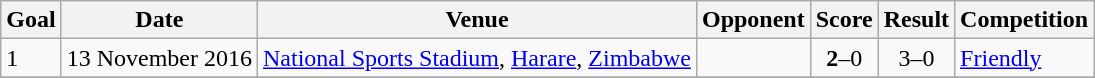<table class="wikitable plainrowheaders sortable">
<tr>
<th>Goal</th>
<th>Date</th>
<th>Venue</th>
<th>Opponent</th>
<th>Score</th>
<th>Result</th>
<th>Competition</th>
</tr>
<tr>
<td>1</td>
<td>13 November 2016</td>
<td><a href='#'>National Sports Stadium</a>, <a href='#'>Harare</a>, <a href='#'>Zimbabwe</a></td>
<td></td>
<td align=center><strong>2</strong>–0</td>
<td align=center>3–0</td>
<td><a href='#'>Friendly</a></td>
</tr>
<tr>
</tr>
</table>
